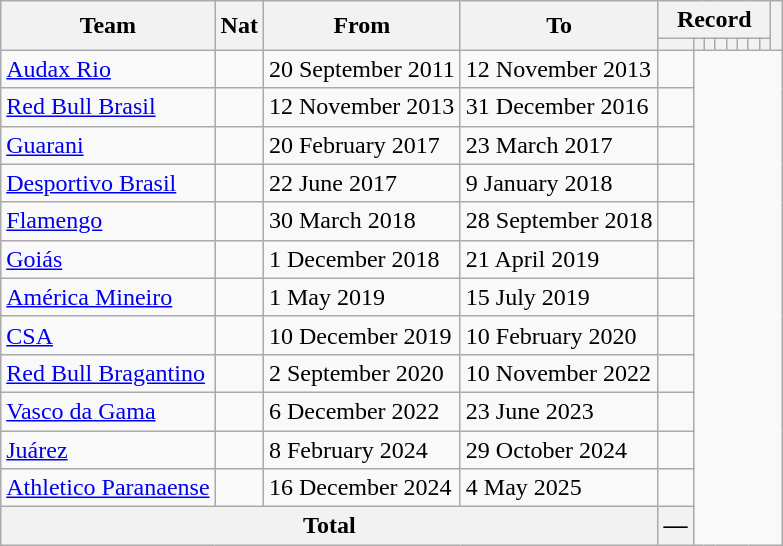<table class="wikitable" style="text-align: center">
<tr>
<th rowspan="2">Team</th>
<th rowspan="2">Nat</th>
<th rowspan="2">From</th>
<th rowspan="2">To</th>
<th colspan="8">Record</th>
<th rowspan=2></th>
</tr>
<tr>
<th></th>
<th></th>
<th></th>
<th></th>
<th></th>
<th></th>
<th></th>
<th></th>
</tr>
<tr>
<td align=left><a href='#'>Audax Rio</a></td>
<td></td>
<td align=left>20 September 2011</td>
<td align=left>12 November 2013<br></td>
<td></td>
</tr>
<tr>
<td align=left><a href='#'>Red Bull Brasil</a></td>
<td></td>
<td align=left>12 November 2013</td>
<td align=left>31 December 2016<br></td>
<td></td>
</tr>
<tr>
<td align=left><a href='#'>Guarani</a></td>
<td></td>
<td align=left>20 February 2017</td>
<td align=left>23 March 2017<br></td>
<td></td>
</tr>
<tr>
<td align=left><a href='#'>Desportivo Brasil</a></td>
<td></td>
<td align=left>22 June 2017</td>
<td align=left>9 January 2018<br></td>
<td></td>
</tr>
<tr>
<td align=left><a href='#'>Flamengo</a></td>
<td></td>
<td align=left>30 March 2018</td>
<td align=left>28 September 2018<br></td>
<td></td>
</tr>
<tr>
<td align=left><a href='#'>Goiás</a></td>
<td></td>
<td align=left>1 December 2018</td>
<td align=left>21 April 2019<br></td>
<td></td>
</tr>
<tr>
<td align=left><a href='#'>América Mineiro</a></td>
<td></td>
<td align=left>1 May 2019</td>
<td align=left>15 July 2019<br></td>
<td></td>
</tr>
<tr>
<td align=left><a href='#'>CSA</a></td>
<td></td>
<td align=left>10 December 2019</td>
<td align=left>10 February 2020<br></td>
<td></td>
</tr>
<tr>
<td align=left><a href='#'>Red Bull Bragantino</a></td>
<td></td>
<td align=left>2 September 2020</td>
<td align=left>10 November 2022<br></td>
<td></td>
</tr>
<tr>
<td align=left><a href='#'>Vasco da Gama</a></td>
<td></td>
<td align=left>6 December 2022</td>
<td align=left>23 June 2023<br></td>
<td></td>
</tr>
<tr>
<td align=left><a href='#'>Juárez</a></td>
<td></td>
<td align=left>8 February 2024</td>
<td align=left>29 October 2024<br></td>
<td></td>
</tr>
<tr>
<td align=left><a href='#'>Athletico Paranaense</a></td>
<td></td>
<td align=left>16 December 2024</td>
<td align=left>4 May 2025<br></td>
<td></td>
</tr>
<tr>
<th colspan="4">Total<br></th>
<th>—</th>
</tr>
</table>
